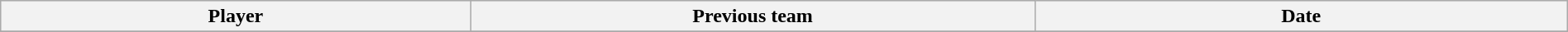<table class="wikitable" style="width:100%;">
<tr style="background:#ddd;">
<th style="width:30%;">Player</th>
<th style="width:36%;">Previous team</th>
<th style="width:34%;">Date</th>
</tr>
<tr>
</tr>
</table>
